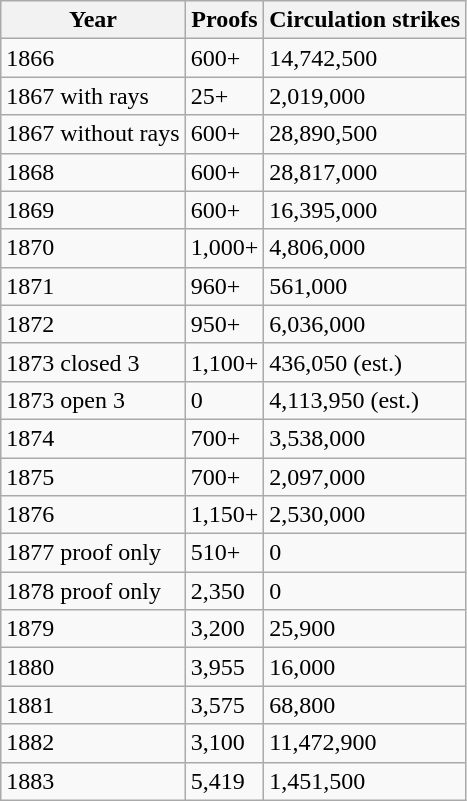<table class="wikitable" align="left" style="margin-right: 10px;" style="font-size: 80%; margin:10px;">
<tr>
<th>Year</th>
<th>Proofs</th>
<th>Circulation strikes</th>
</tr>
<tr>
<td>1866</td>
<td>600+</td>
<td>14,742,500</td>
</tr>
<tr>
<td>1867 with rays</td>
<td>25+</td>
<td>2,019,000</td>
</tr>
<tr>
<td>1867 without rays</td>
<td>600+</td>
<td>28,890,500</td>
</tr>
<tr>
<td>1868</td>
<td>600+</td>
<td>28,817,000</td>
</tr>
<tr>
<td>1869</td>
<td>600+</td>
<td>16,395,000</td>
</tr>
<tr>
<td>1870</td>
<td>1,000+</td>
<td>4,806,000</td>
</tr>
<tr>
<td>1871</td>
<td>960+</td>
<td>561,000</td>
</tr>
<tr>
<td>1872</td>
<td>950+</td>
<td>6,036,000</td>
</tr>
<tr>
<td>1873 closed 3</td>
<td>1,100+</td>
<td>436,050 (est.)</td>
</tr>
<tr>
<td>1873 open 3</td>
<td>0</td>
<td>4,113,950 (est.)</td>
</tr>
<tr>
<td>1874</td>
<td>700+</td>
<td>3,538,000</td>
</tr>
<tr>
<td>1875</td>
<td>700+</td>
<td>2,097,000</td>
</tr>
<tr>
<td>1876</td>
<td>1,150+</td>
<td>2,530,000</td>
</tr>
<tr>
<td>1877 proof only</td>
<td>510+</td>
<td>0</td>
</tr>
<tr>
<td>1878 proof only</td>
<td>2,350</td>
<td>0</td>
</tr>
<tr>
<td>1879</td>
<td>3,200</td>
<td>25,900</td>
</tr>
<tr>
<td>1880</td>
<td>3,955</td>
<td>16,000</td>
</tr>
<tr>
<td>1881</td>
<td>3,575</td>
<td>68,800</td>
</tr>
<tr>
<td>1882</td>
<td>3,100</td>
<td>11,472,900</td>
</tr>
<tr>
<td>1883</td>
<td>5,419</td>
<td>1,451,500</td>
</tr>
</table>
